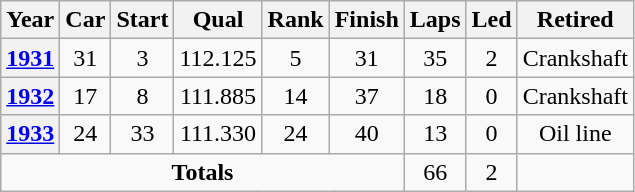<table class="wikitable" style="text-align:center">
<tr>
<th>Year</th>
<th>Car</th>
<th>Start</th>
<th>Qual</th>
<th>Rank</th>
<th>Finish</th>
<th>Laps</th>
<th>Led</th>
<th>Retired</th>
</tr>
<tr>
<th><a href='#'>1931</a></th>
<td>31</td>
<td>3</td>
<td>112.125</td>
<td>5</td>
<td>31</td>
<td>35</td>
<td>2</td>
<td>Crankshaft</td>
</tr>
<tr>
<th><a href='#'>1932</a></th>
<td>17</td>
<td>8</td>
<td>111.885</td>
<td>14</td>
<td>37</td>
<td>18</td>
<td>0</td>
<td>Crankshaft</td>
</tr>
<tr>
<th><a href='#'>1933</a></th>
<td>24</td>
<td>33</td>
<td>111.330</td>
<td>24</td>
<td>40</td>
<td>13</td>
<td>0</td>
<td>Oil line</td>
</tr>
<tr>
<td colspan=6><strong>Totals</strong></td>
<td>66</td>
<td>2</td>
<td></td>
</tr>
</table>
